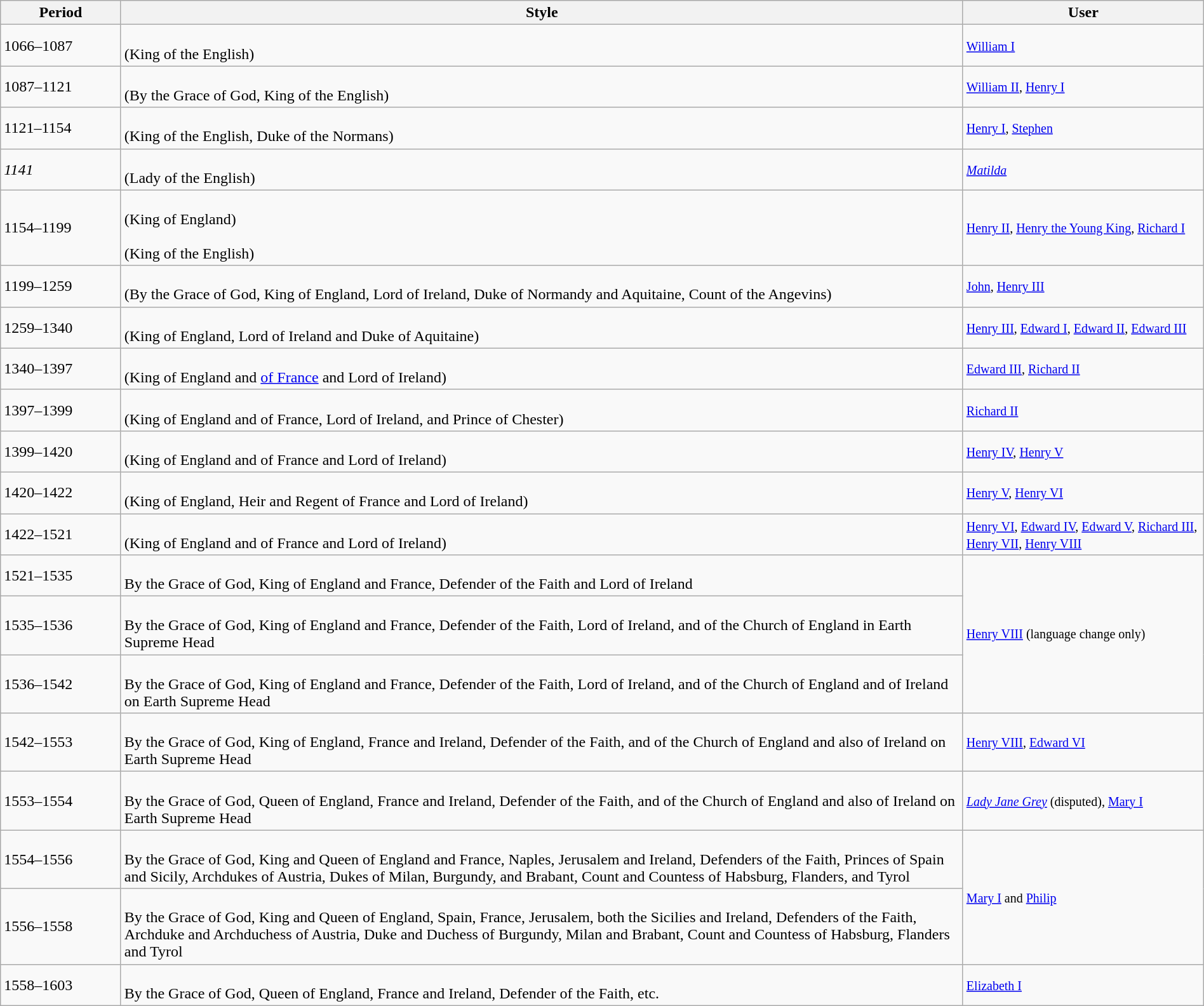<table class="wikitable" width="100%">
<tr>
<th width="10%">Period</th>
<th width="70%">Style</th>
<th width="20%">User</th>
</tr>
<tr>
<td>1066–1087</td>
<td><br>(King of the English)</td>
<td><small><a href='#'>William I</a></small></td>
</tr>
<tr>
<td>1087–1121</td>
<td><br>(By the Grace of God, King of the English)</td>
<td><small><a href='#'>William II</a>, <a href='#'>Henry I</a></small></td>
</tr>
<tr>
<td>1121–1154</td>
<td><br>(King of the English, Duke of the Normans)</td>
<td><small><a href='#'>Henry I</a>, <a href='#'>Stephen</a></small></td>
</tr>
<tr>
<td><em>1141</em></td>
<td><br>(Lady of the English)</td>
<td><small><em><a href='#'>Matilda</a></em></small></td>
</tr>
<tr>
<td>1154–1199</td>
<td><br>(King of England)<br><br>(King of the English)</td>
<td><small><a href='#'>Henry II</a>, <a href='#'>Henry the Young King</a>, <a href='#'>Richard I</a></small></td>
</tr>
<tr>
<td>1199–1259</td>
<td><br>(By the Grace of God, King of England, Lord of Ireland, Duke of Normandy and Aquitaine, Count of the Angevins)</td>
<td><small><a href='#'>John</a>, <a href='#'>Henry III</a></small></td>
</tr>
<tr>
<td>1259–1340</td>
<td><br>(King of England, Lord of Ireland and Duke of Aquitaine)</td>
<td><small><a href='#'>Henry III</a>, <a href='#'>Edward I</a>, <a href='#'>Edward II</a>, <a href='#'>Edward III</a></small></td>
</tr>
<tr>
<td>1340–1397</td>
<td><br>(King of England and <a href='#'>of France</a> and Lord of Ireland)</td>
<td><small><a href='#'>Edward III</a>, <a href='#'>Richard II</a></small></td>
</tr>
<tr>
<td>1397–1399</td>
<td><br>(King of England and of France, Lord of Ireland, and Prince of Chester)</td>
<td><small><a href='#'>Richard II</a></small></td>
</tr>
<tr>
<td>1399–1420</td>
<td><br>(King of England and of France and Lord of Ireland)</td>
<td><small><a href='#'>Henry IV</a>, <a href='#'>Henry V</a></small></td>
</tr>
<tr>
<td>1420–1422</td>
<td><br>(King of England, Heir and Regent of  France and Lord of Ireland)</td>
<td><small><a href='#'>Henry V</a>, <a href='#'>Henry VI</a></small></td>
</tr>
<tr>
<td>1422–1521</td>
<td><br>(King of England and of France and Lord of Ireland)</td>
<td><small><a href='#'>Henry VI</a>, <a href='#'>Edward IV</a>, <a href='#'>Edward V</a>, <a href='#'>Richard III</a>, <a href='#'>Henry VII</a>, <a href='#'>Henry VIII</a></small></td>
</tr>
<tr>
<td>1521–1535</td>
<td><br>By the Grace of God, King of England and France, Defender of the Faith and Lord of Ireland</td>
<td rowspan="3"><small><a href='#'>Henry VIII</a> (language change only)</small></td>
</tr>
<tr>
<td>1535–1536</td>
<td><br>By the Grace of God, King of England and France, Defender of the Faith, Lord of Ireland, and of the Church of England in Earth Supreme Head</td>
</tr>
<tr>
<td>1536–1542</td>
<td><br>By the Grace of God, King of England and France, Defender of the Faith, Lord of Ireland, and of the Church of England and of Ireland on Earth Supreme Head</td>
</tr>
<tr>
<td>1542–1553</td>
<td><br>By the Grace of God, King of England, France and Ireland, Defender of the Faith, and of the Church of England and also of Ireland on Earth Supreme Head</td>
<td><small><a href='#'>Henry VIII</a>, <a href='#'>Edward VI</a></small></td>
</tr>
<tr>
<td>1553–1554</td>
<td><br>By the Grace of God, Queen of England, France and Ireland, Defender of the Faith, and of the Church of England and also of Ireland on Earth Supreme Head</td>
<td><small><em><a href='#'>Lady Jane Grey</a></em> (disputed), <a href='#'>Mary I</a></small></td>
</tr>
<tr>
<td>1554–1556</td>
<td><br>By the Grace of God, King and Queen of England and France, Naples, Jerusalem and Ireland, Defenders of the Faith, Princes of Spain and Sicily, Archdukes of Austria, Dukes of Milan, Burgundy, and Brabant, Count and Countess of Habsburg, Flanders, and Tyrol</td>
<td rowspan="2"><small><a href='#'>Mary I</a> and <a href='#'>Philip</a></small></td>
</tr>
<tr>
<td>1556–1558</td>
<td><br>By the Grace of God, King and Queen of England, Spain, France, Jerusalem, both the Sicilies and Ireland, Defenders of the Faith, Archduke and Archduchess of Austria, Duke and Duchess of Burgundy, Milan and Brabant, Count and Countess of Habsburg, Flanders and Tyrol</td>
</tr>
<tr>
<td>1558–1603</td>
<td><br>By the Grace of God, Queen of England, France and Ireland, Defender of the Faith, etc.</td>
<td><small><a href='#'>Elizabeth I</a></small></td>
</tr>
</table>
